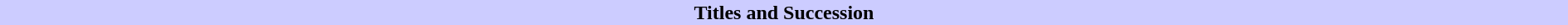<table class="toccolours collapsible collapsed" width=100% align="center">
<tr>
<th style="background:#ccccff;">Titles and Succession</th>
</tr>
<tr>
<td><br>








</td>
</tr>
<tr>
</tr>
</table>
